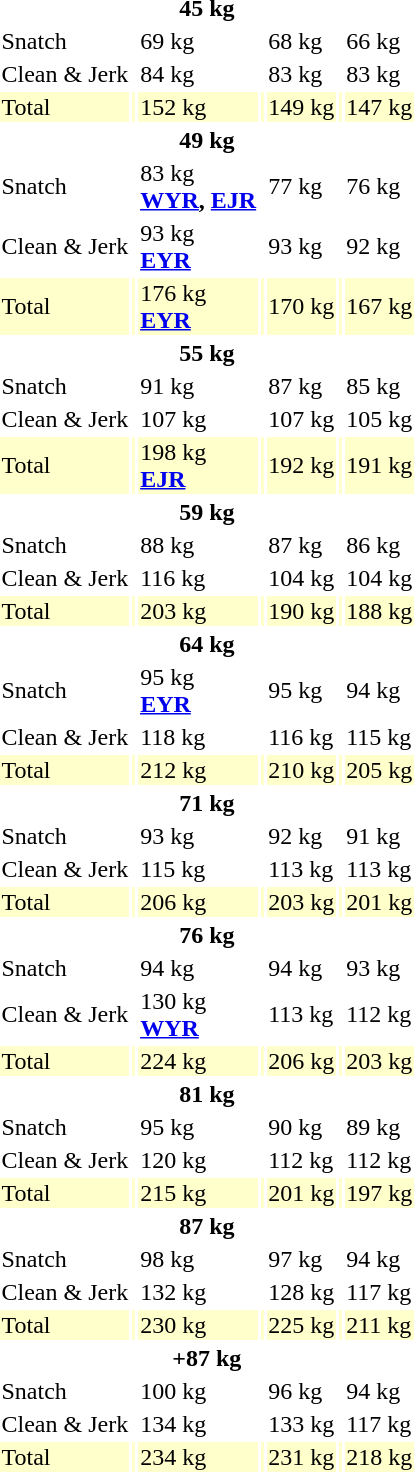<table>
<tr>
<th colspan=7>45 kg</th>
</tr>
<tr>
<td>Snatch</td>
<td></td>
<td>69 kg</td>
<td></td>
<td>68 kg</td>
<td></td>
<td>66 kg</td>
</tr>
<tr>
<td>Clean & Jerk</td>
<td></td>
<td>84 kg</td>
<td></td>
<td>83 kg</td>
<td></td>
<td>83 kg</td>
</tr>
<tr bgcolor=ffffcc>
<td>Total</td>
<td></td>
<td>152 kg</td>
<td></td>
<td>149 kg</td>
<td></td>
<td>147 kg</td>
</tr>
<tr>
<th colspan=7>49 kg</th>
</tr>
<tr>
<td>Snatch</td>
<td></td>
<td>83 kg<br><strong><a href='#'>WYR</a>, <a href='#'>EJR</a></strong></td>
<td></td>
<td>77 kg</td>
<td></td>
<td>76 kg</td>
</tr>
<tr>
<td>Clean & Jerk</td>
<td></td>
<td>93 kg<br><strong><a href='#'>EYR</a></strong></td>
<td></td>
<td>93 kg</td>
<td></td>
<td>92 kg</td>
</tr>
<tr bgcolor=ffffcc>
<td>Total</td>
<td></td>
<td>176 kg<br><strong><a href='#'>EYR</a></strong></td>
<td></td>
<td>170 kg</td>
<td></td>
<td>167 kg</td>
</tr>
<tr>
<th colspan=7>55 kg</th>
</tr>
<tr>
<td>Snatch</td>
<td></td>
<td>91 kg</td>
<td></td>
<td>87 kg</td>
<td></td>
<td>85 kg</td>
</tr>
<tr>
<td>Clean & Jerk</td>
<td></td>
<td>107 kg</td>
<td></td>
<td>107 kg</td>
<td></td>
<td>105 kg</td>
</tr>
<tr bgcolor=ffffcc>
<td>Total</td>
<td></td>
<td>198 kg<br><strong><a href='#'>EJR</a></strong></td>
<td></td>
<td>192 kg</td>
<td></td>
<td>191 kg</td>
</tr>
<tr>
<th colspan=7>59 kg</th>
</tr>
<tr>
<td>Snatch</td>
<td></td>
<td>88 kg</td>
<td></td>
<td>87 kg</td>
<td></td>
<td>86 kg</td>
</tr>
<tr>
<td>Clean & Jerk</td>
<td></td>
<td>116 kg</td>
<td></td>
<td>104 kg</td>
<td></td>
<td>104 kg</td>
</tr>
<tr bgcolor=ffffcc>
<td>Total</td>
<td></td>
<td>203 kg</td>
<td></td>
<td>190 kg</td>
<td></td>
<td>188 kg</td>
</tr>
<tr>
<th colspan=7>64 kg</th>
</tr>
<tr>
<td>Snatch</td>
<td></td>
<td>95 kg<br><strong><a href='#'>EYR</a></strong></td>
<td></td>
<td>95 kg</td>
<td></td>
<td>94 kg</td>
</tr>
<tr>
<td>Clean & Jerk</td>
<td></td>
<td>118 kg</td>
<td></td>
<td>116 kg</td>
<td></td>
<td>115 kg</td>
</tr>
<tr bgcolor=ffffcc>
<td>Total</td>
<td></td>
<td>212 kg</td>
<td></td>
<td>210 kg</td>
<td></td>
<td>205 kg</td>
</tr>
<tr>
<th colspan=7>71 kg</th>
</tr>
<tr>
<td>Snatch</td>
<td></td>
<td>93 kg</td>
<td></td>
<td>92 kg</td>
<td></td>
<td>91 kg</td>
</tr>
<tr>
<td>Clean & Jerk</td>
<td></td>
<td>115 kg</td>
<td></td>
<td>113 kg</td>
<td></td>
<td>113 kg</td>
</tr>
<tr bgcolor=ffffcc>
<td>Total</td>
<td></td>
<td>206 kg</td>
<td></td>
<td>203 kg</td>
<td></td>
<td>201 kg</td>
</tr>
<tr>
<th colspan=7>76 kg</th>
</tr>
<tr>
<td>Snatch</td>
<td></td>
<td>94 kg</td>
<td></td>
<td>94 kg</td>
<td></td>
<td>93 kg</td>
</tr>
<tr>
<td>Clean & Jerk</td>
<td></td>
<td>130 kg<br><strong><a href='#'>WYR</a></strong></td>
<td></td>
<td>113 kg</td>
<td></td>
<td>112 kg</td>
</tr>
<tr bgcolor=ffffcc>
<td>Total</td>
<td></td>
<td>224 kg</td>
<td></td>
<td>206 kg</td>
<td></td>
<td>203 kg</td>
</tr>
<tr>
<th colspan=7>81 kg</th>
</tr>
<tr>
<td>Snatch</td>
<td></td>
<td>95 kg</td>
<td></td>
<td>90 kg</td>
<td></td>
<td>89 kg</td>
</tr>
<tr>
<td>Clean & Jerk</td>
<td></td>
<td>120 kg</td>
<td></td>
<td>112 kg</td>
<td></td>
<td>112 kg</td>
</tr>
<tr bgcolor=ffffcc>
<td>Total</td>
<td></td>
<td>215 kg</td>
<td></td>
<td>201 kg</td>
<td></td>
<td>197 kg</td>
</tr>
<tr>
<th colspan=7>87 kg</th>
</tr>
<tr>
<td>Snatch</td>
<td></td>
<td>98 kg</td>
<td></td>
<td>97 kg</td>
<td></td>
<td>94 kg</td>
</tr>
<tr>
<td>Clean & Jerk</td>
<td></td>
<td>132 kg</td>
<td></td>
<td>128 kg</td>
<td></td>
<td>117 kg</td>
</tr>
<tr bgcolor=ffffcc>
<td>Total</td>
<td></td>
<td>230 kg</td>
<td></td>
<td>225 kg</td>
<td></td>
<td>211 kg</td>
</tr>
<tr>
<th colspan=7>+87 kg</th>
</tr>
<tr>
<td>Snatch</td>
<td></td>
<td>100 kg</td>
<td></td>
<td>96 kg</td>
<td></td>
<td>94 kg</td>
</tr>
<tr>
<td>Clean & Jerk</td>
<td></td>
<td>134 kg</td>
<td></td>
<td>133 kg</td>
<td></td>
<td>117 kg</td>
</tr>
<tr bgcolor=ffffcc>
<td>Total</td>
<td></td>
<td>234 kg</td>
<td></td>
<td>231 kg</td>
<td></td>
<td>218 kg</td>
</tr>
</table>
